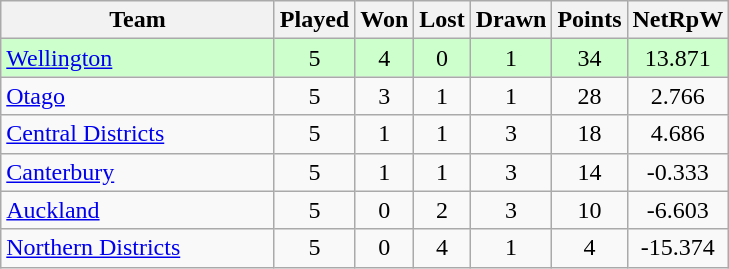<table class="wikitable" style="text-align:center;">
<tr>
<th width=175>Team</th>
<th style="width:30px;" abbr="Played">Played</th>
<th style="width:30px;" abbr="Won">Won</th>
<th style="width:30px;" abbr="Lost">Lost</th>
<th style="width:30px;" abbr="Drawn">Drawn</th>
<th style="width:30px;" abbr="Points">Points</th>
<th style="width:30px;" abbr="NetRpW">NetRpW</th>
</tr>
<tr style="background:#cfc">
<td style="text-align:left;"><a href='#'>Wellington</a></td>
<td>5</td>
<td>4</td>
<td>0</td>
<td>1</td>
<td>34</td>
<td>13.871</td>
</tr>
<tr>
<td style="text-align:left;"><a href='#'>Otago</a></td>
<td>5</td>
<td>3</td>
<td>1</td>
<td>1</td>
<td>28</td>
<td>2.766</td>
</tr>
<tr>
<td style="text-align:left;"><a href='#'>Central Districts</a></td>
<td>5</td>
<td>1</td>
<td>1</td>
<td>3</td>
<td>18</td>
<td>4.686</td>
</tr>
<tr>
<td style="text-align:left;"><a href='#'>Canterbury</a></td>
<td>5</td>
<td>1</td>
<td>1</td>
<td>3</td>
<td>14</td>
<td>-0.333</td>
</tr>
<tr>
<td style="text-align:left;"><a href='#'>Auckland</a></td>
<td>5</td>
<td>0</td>
<td>2</td>
<td>3</td>
<td>10</td>
<td>-6.603</td>
</tr>
<tr>
<td style="text-align:left;"><a href='#'>Northern Districts</a></td>
<td>5</td>
<td>0</td>
<td>4</td>
<td>1</td>
<td>4</td>
<td>-15.374</td>
</tr>
</table>
